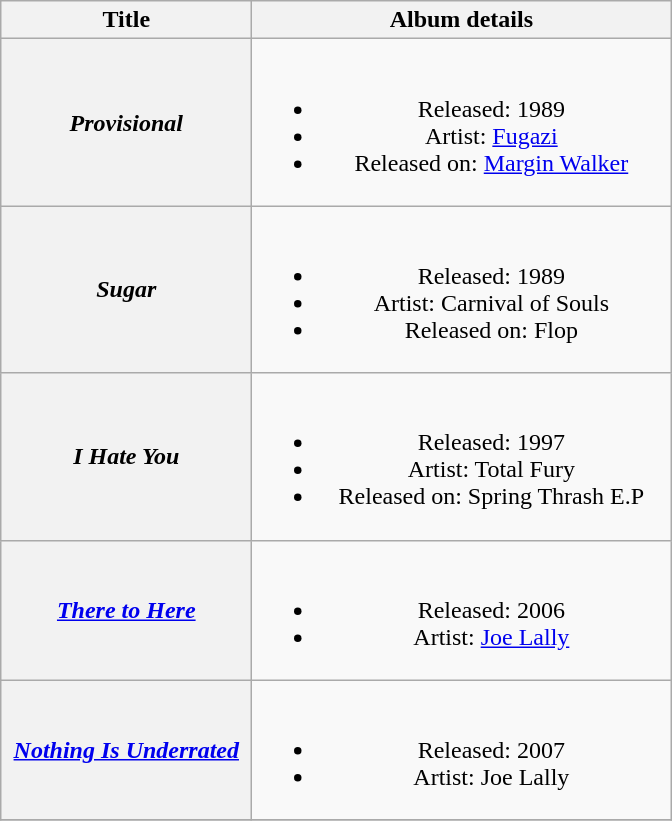<table class="wikitable plainrowheaders" style="text-align:center;">
<tr>
<th scope="col" style="width:10em;">Title</th>
<th scope="col" style="width:17em;">Album details</th>
</tr>
<tr>
<th scope="row"><em>Provisional</em></th>
<td><br><ul><li>Released: 1989</li><li>Artist: <a href='#'>Fugazi</a></li><li>Released on: <a href='#'>Margin Walker</a></li></ul></td>
</tr>
<tr>
<th scope="row"><em>Sugar</em></th>
<td><br><ul><li>Released: 1989</li><li>Artist: Carnival of Souls</li><li>Released on: Flop</li></ul></td>
</tr>
<tr>
<th scope="row"><em>I Hate You</em></th>
<td><br><ul><li>Released: 1997</li><li>Artist: Total Fury</li><li>Released on: Spring Thrash E.P</li></ul></td>
</tr>
<tr>
<th scope="row"><em><a href='#'>There to Here</a></em></th>
<td><br><ul><li>Released: 2006</li><li>Artist: <a href='#'>Joe Lally</a></li></ul></td>
</tr>
<tr>
<th scope="row"><em><a href='#'>Nothing Is Underrated</a></em></th>
<td><br><ul><li>Released: 2007</li><li>Artist: Joe Lally</li></ul></td>
</tr>
<tr>
</tr>
</table>
